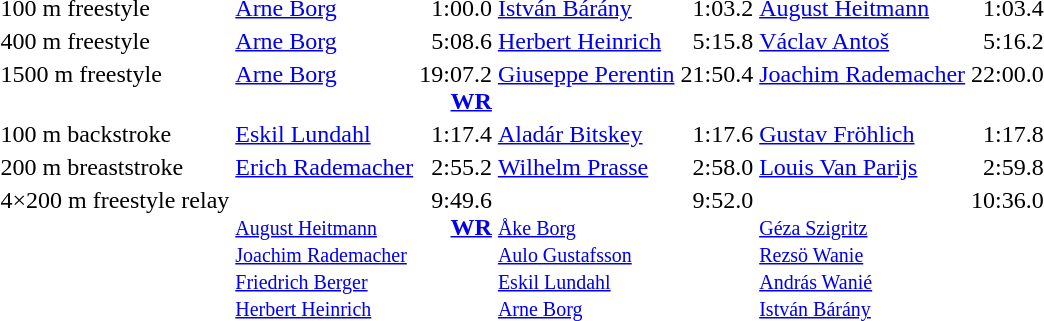<table>
<tr valign="top">
<td>100 m freestyle<br></td>
<td><a href='#'>Arne Borg</a><br><small></small></td>
<td align="right">1:00.0</td>
<td><a href='#'>István Bárány</a><br><small></small></td>
<td align="right">1:03.2</td>
<td><a href='#'>August Heitmann</a><br><small></small></td>
<td align="right">1:03.4</td>
</tr>
<tr valign="top">
<td>400 m freestyle<br></td>
<td><a href='#'>Arne Borg</a><br><small></small></td>
<td align="right">5:08.6</td>
<td><a href='#'>Herbert Heinrich</a><br><small></small></td>
<td align="right">5:15.8</td>
<td><a href='#'>Václav Antoš</a><br><small></small></td>
<td align="right">5:16.2</td>
</tr>
<tr valign="top">
<td>1500 m freestyle<br></td>
<td><a href='#'>Arne Borg</a><br><small></small></td>
<td align="right">19:07.2<br><strong><a href='#'>WR</a></strong></td>
<td><a href='#'>Giuseppe Perentin</a><br><small></small></td>
<td align="right">21:50.4</td>
<td><a href='#'>Joachim Rademacher</a><br><small></small></td>
<td align="right">22:00.0</td>
</tr>
<tr valign="top">
<td>100 m backstroke<br></td>
<td><a href='#'>Eskil Lundahl</a><br><small></small></td>
<td align="right">1:17.4</td>
<td><a href='#'>Aladár Bitskey</a><br><small></small></td>
<td align="right">1:17.6</td>
<td><a href='#'>Gustav Fröhlich</a><br><small></small></td>
<td align="right">1:17.8</td>
</tr>
<tr valign="top">
<td>200 m breaststroke<br></td>
<td><a href='#'>Erich Rademacher</a><br><small></small></td>
<td align="right">2:55.2</td>
<td><a href='#'>Wilhelm Prasse</a><br><small></small></td>
<td align="right">2:58.0</td>
<td><a href='#'>Louis Van Parijs</a><br><small></small></td>
<td align="right">2:59.8</td>
</tr>
<tr valign="top">
<td>4×200 m freestyle relay<br></td>
<td> <br> <small><a href='#'>August Heitmann</a> <br> <a href='#'>Joachim Rademacher</a> <br> <a href='#'>Friedrich Berger</a> <br> <a href='#'>Herbert Heinrich</a></small></td>
<td align="right">9:49.6<br><strong><a href='#'>WR</a></strong></td>
<td> <br> <small><a href='#'>Åke Borg</a> <br> <a href='#'>Aulo Gustafsson</a> <br> <a href='#'>Eskil Lundahl</a> <br> <a href='#'>Arne Borg</a></small></td>
<td align="right">9:52.0</td>
<td> <br> <small><a href='#'>Géza Szigritz</a> <br> <a href='#'>Rezsö Wanie</a> <br> <a href='#'>András Wanié</a> <br> <a href='#'>István Bárány</a></small></td>
<td align="right">10:36.0</td>
</tr>
</table>
